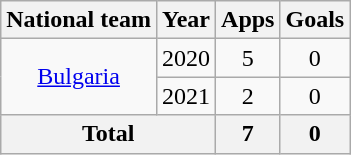<table class="wikitable" style="text-align:center">
<tr>
<th>National team</th>
<th>Year</th>
<th>Apps</th>
<th>Goals</th>
</tr>
<tr>
<td rowspan="2"><a href='#'>Bulgaria</a></td>
<td>2020</td>
<td>5</td>
<td>0</td>
</tr>
<tr>
<td>2021</td>
<td>2</td>
<td>0</td>
</tr>
<tr>
<th colspan="2">Total</th>
<th>7</th>
<th>0</th>
</tr>
</table>
